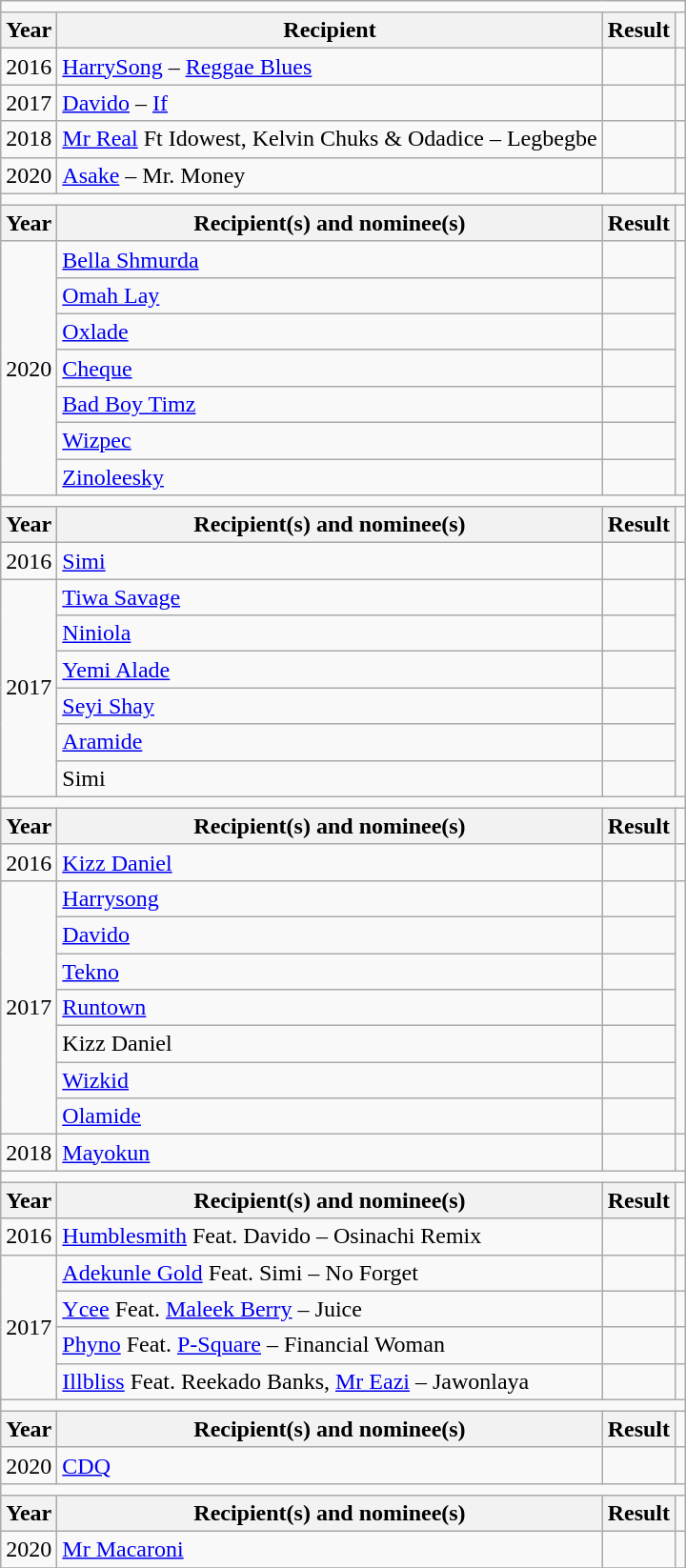<table class ="wikitable">
<tr>
<td colspan="4" style="font-size:110%"></td>
</tr>
<tr>
<th>Year</th>
<th>Recipient</th>
<th>Result</th>
</tr>
<tr>
<td>2016</td>
<td><a href='#'>HarrySong</a> – <a href='#'>Reggae Blues</a></td>
<td></td>
<td></td>
</tr>
<tr>
<td>2017</td>
<td><a href='#'>Davido</a>  – <a href='#'>If</a></td>
<td></td>
<td></td>
</tr>
<tr>
<td>2018</td>
<td><a href='#'>Mr Real</a> Ft Idowest, Kelvin Chuks & Odadice – Legbegbe</td>
<td></td>
<td></td>
</tr>
<tr>
<td>2020</td>
<td><a href='#'>Asake</a> – Mr. Money</td>
<td></td>
<td></td>
</tr>
<tr>
<td colspan="4" style="font-size:110%"></td>
</tr>
<tr>
<th>Year</th>
<th>Recipient(s) and nominee(s)</th>
<th>Result</th>
<td></td>
</tr>
<tr>
<td rowspan="7">2020</td>
<td><a href='#'>Bella Shmurda</a></td>
<td></td>
</tr>
<tr>
<td><a href='#'>Omah Lay</a></td>
<td></td>
</tr>
<tr>
<td><a href='#'>Oxlade</a></td>
<td></td>
</tr>
<tr>
<td><a href='#'>Cheque</a></td>
<td></td>
</tr>
<tr>
<td><a href='#'>Bad Boy Timz</a></td>
<td></td>
</tr>
<tr>
<td><a href='#'>Wizpec</a></td>
<td></td>
</tr>
<tr>
<td><a href='#'>Zinoleesky</a></td>
<td></td>
</tr>
<tr>
<td colspan="4" style="font-size:110%"></td>
</tr>
<tr>
<th>Year</th>
<th>Recipient(s) and nominee(s)</th>
<th>Result</th>
</tr>
<tr>
<td>2016</td>
<td><a href='#'>Simi</a></td>
<td></td>
<td></td>
</tr>
<tr>
<td rowspan="6">2017</td>
<td><a href='#'>Tiwa Savage</a></td>
<td></td>
</tr>
<tr>
<td><a href='#'>Niniola</a></td>
<td></td>
</tr>
<tr>
<td><a href='#'>Yemi Alade</a></td>
<td></td>
</tr>
<tr>
<td><a href='#'>Seyi Shay</a></td>
<td></td>
</tr>
<tr>
<td><a href='#'>Aramide</a></td>
<td></td>
</tr>
<tr>
<td>Simi</td>
<td></td>
</tr>
<tr>
<td colspan="4" style="font-size:110%"></td>
</tr>
<tr>
<th>Year</th>
<th>Recipient(s) and nominee(s)</th>
<th>Result</th>
</tr>
<tr>
<td rowspan="1">2016</td>
<td><a href='#'>Kizz Daniel</a></td>
<td></td>
<td></td>
</tr>
<tr>
<td rowspan="7">2017</td>
<td><a href='#'>Harrysong</a></td>
<td></td>
</tr>
<tr>
<td><a href='#'>Davido</a></td>
<td></td>
</tr>
<tr>
<td><a href='#'>Tekno</a></td>
<td></td>
</tr>
<tr>
<td><a href='#'>Runtown</a></td>
<td></td>
</tr>
<tr>
<td>Kizz Daniel</td>
<td></td>
</tr>
<tr>
<td><a href='#'>Wizkid</a></td>
<td></td>
</tr>
<tr>
<td><a href='#'>Olamide</a></td>
<td></td>
</tr>
<tr>
<td rowspan="1">2018</td>
<td><a href='#'>Mayokun</a></td>
<td></td>
<td></td>
</tr>
<tr>
<td colspan="4" style="font-size:110%"></td>
</tr>
<tr>
<th>Year</th>
<th>Recipient(s) and nominee(s)</th>
<th>Result</th>
</tr>
<tr>
<td rowspan="1">2016</td>
<td><a href='#'>Humblesmith</a> Feat. Davido – Osinachi Remix</td>
<td></td>
<td></td>
</tr>
<tr>
<td rowspan="4">2017</td>
<td><a href='#'>Adekunle Gold</a> Feat. Simi – No Forget</td>
<td></td>
<td></td>
</tr>
<tr>
<td><a href='#'>Ycee</a> Feat. <a href='#'>Maleek Berry</a> – Juice</td>
<td></td>
<td></td>
</tr>
<tr>
<td><a href='#'>Phyno</a> Feat. <a href='#'>P-Square</a> –  Financial Woman</td>
<td></td>
<td></td>
</tr>
<tr>
<td><a href='#'>Illbliss</a> Feat. Reekado Banks, <a href='#'>Mr Eazi</a> – Jawonlaya</td>
<td></td>
<td></td>
</tr>
<tr>
<td colspan="4" style="font-size:110%"></td>
</tr>
<tr>
<th>Year</th>
<th>Recipient(s) and nominee(s)</th>
<th>Result</th>
</tr>
<tr>
<td rowspan="1">2020</td>
<td><a href='#'>CDQ</a></td>
<td></td>
<td></td>
</tr>
<tr>
<td colspan="4" style="font-size:110%"></td>
</tr>
<tr>
<th>Year</th>
<th>Recipient(s) and nominee(s)</th>
<th>Result</th>
</tr>
<tr>
<td rowspan="1">2020</td>
<td><a href='#'>Mr Macaroni</a></td>
<td></td>
<td></td>
</tr>
<tr>
</tr>
</table>
